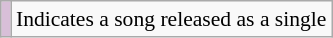<table class="wikitable" style="font-size:90%;">
<tr>
<td style="background-color:#D8BFD8"></td>
<td>Indicates a song released as a single</td>
</tr>
</table>
